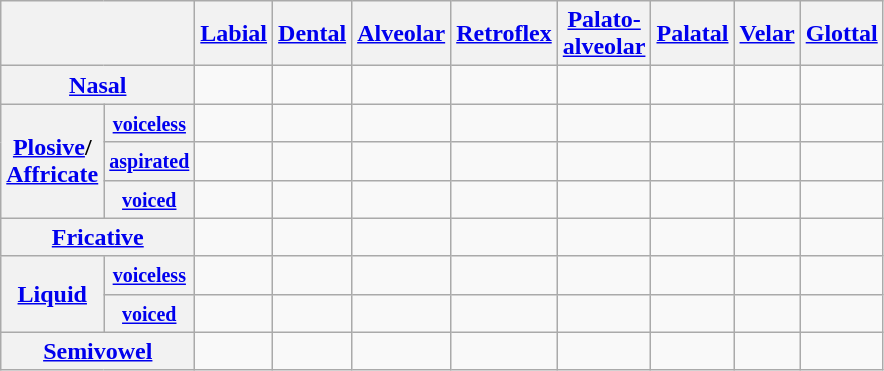<table class="wikitable" style="text-align:center">
<tr>
<th colspan="2"></th>
<th><a href='#'>Labial</a></th>
<th><a href='#'>Dental</a></th>
<th><a href='#'>Alveolar</a></th>
<th><a href='#'>Retroflex</a></th>
<th><a href='#'>Palato-<br>alveolar</a></th>
<th><a href='#'>Palatal</a></th>
<th><a href='#'>Velar</a></th>
<th><a href='#'>Glottal</a></th>
</tr>
<tr>
<th colspan="2"><a href='#'>Nasal</a></th>
<td> </td>
<td></td>
<td> </td>
<td></td>
<td></td>
<td> </td>
<td> </td>
<td></td>
</tr>
<tr>
<th rowspan="3"><a href='#'>Plosive</a>/<br><a href='#'>Affricate</a></th>
<th><small><a href='#'>voiceless</a></small></th>
<td> </td>
<td> </td>
<td> </td>
<td> </td>
<td> </td>
<td> </td>
<td> </td>
<td></td>
</tr>
<tr>
<th><small><a href='#'>aspirated</a></small></th>
<td> </td>
<td> </td>
<td> </td>
<td> </td>
<td> </td>
<td> </td>
<td> </td>
<td></td>
</tr>
<tr>
<th><small><a href='#'>voiced</a></small></th>
<td> </td>
<td> </td>
<td> </td>
<td> </td>
<td> </td>
<td> </td>
<td> </td>
<td></td>
</tr>
<tr>
<th colspan="2"><a href='#'>Fricative</a></th>
<td></td>
<td></td>
<td> </td>
<td></td>
<td> </td>
<td></td>
<td></td>
<td> </td>
</tr>
<tr>
<th rowspan="2"><a href='#'>Liquid</a></th>
<th><small><a href='#'>voiceless</a></small></th>
<td></td>
<td> </td>
<td> </td>
<td></td>
<td></td>
<td></td>
<td></td>
<td></td>
</tr>
<tr>
<th><small><a href='#'>voiced</a></small></th>
<td></td>
<td> </td>
<td> </td>
<td></td>
<td></td>
<td></td>
<td></td>
<td></td>
</tr>
<tr>
<th colspan="2"><a href='#'>Semivowel</a></th>
<td> </td>
<td></td>
<td></td>
<td></td>
<td></td>
<td> </td>
<td></td>
<td></td>
</tr>
</table>
